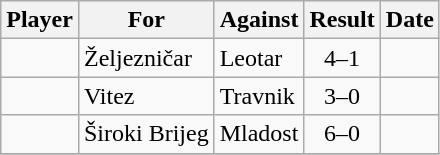<table class="wikitable sortable">
<tr>
<th>Player</th>
<th>For</th>
<th>Against</th>
<th style="text-align:center">Result</th>
<th>Date</th>
</tr>
<tr>
<td> </td>
<td>Željezničar</td>
<td>Leotar</td>
<td style="text-align:center;">4–1</td>
<td></td>
</tr>
<tr>
<td> </td>
<td>Vitez</td>
<td>Travnik</td>
<td style="text-align:center;">3–0</td>
<td></td>
</tr>
<tr>
<td> </td>
<td>Široki Brijeg</td>
<td>Mladost</td>
<td style="text-align:center;">6–0</td>
<td></td>
</tr>
<tr>
</tr>
</table>
